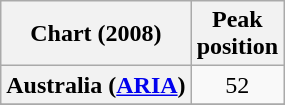<table class="wikitable plainrowheaders sortable" style="text-align:center">
<tr>
<th>Chart (2008)</th>
<th>Peak<br>position</th>
</tr>
<tr>
<th scope="row">Australia (<a href='#'>ARIA</a>)</th>
<td>52</td>
</tr>
<tr>
</tr>
<tr>
</tr>
<tr>
</tr>
<tr>
</tr>
</table>
